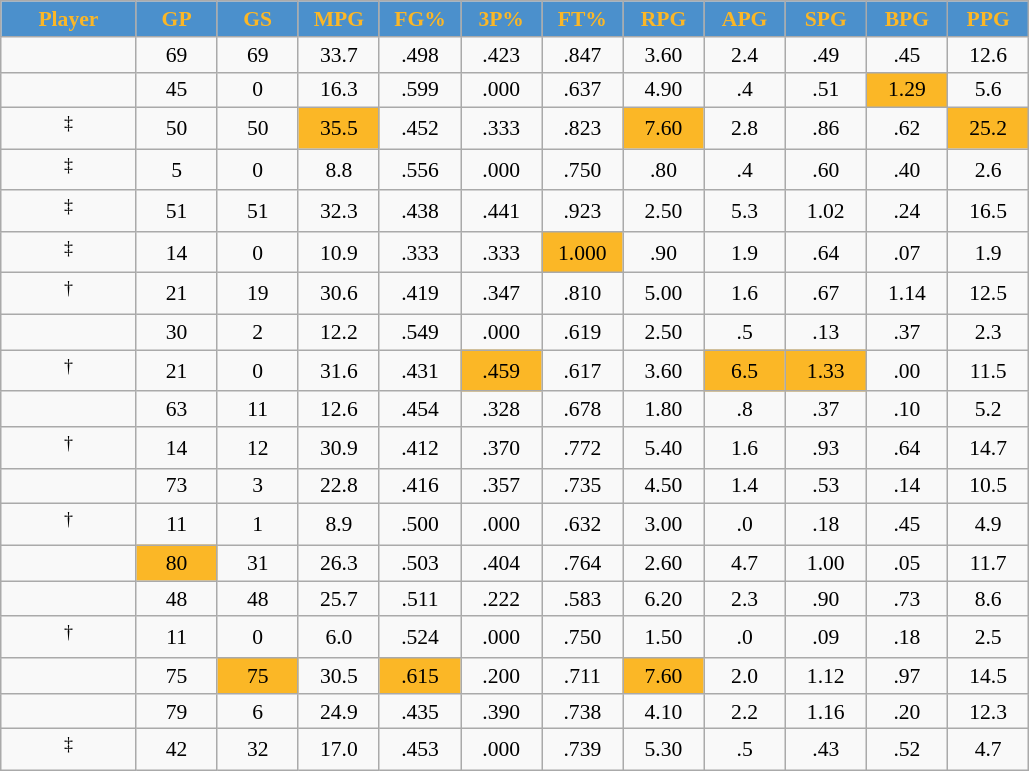<table class="wikitable sortable" style="font-size: 90%; text-align:center;">
<tr>
<th style="background:#4b90cc;color:#Fbb726;" width="10%">Player</th>
<th style="background:#4b90cc;color:#Fbb726;" width="6%">GP</th>
<th style="background:#4b90cc;color:#Fbb726;" width="6%">GS</th>
<th style="background:#4b90cc;color:#Fbb726;" width="6%">MPG</th>
<th style="background:#4b90cc;color:#Fbb726;" width="6%">FG%</th>
<th style="background:#4b90cc;color:#Fbb726;" width="6%">3P%</th>
<th style="background:#4b90cc;color:#Fbb726;" width="6%">FT%</th>
<th style="background:#4b90cc;color:#Fbb726;" width="6%">RPG</th>
<th style="background:#4b90cc;color:#Fbb726;" width="6%">APG</th>
<th style="background:#4b90cc;color:#Fbb726;" width="6%">SPG</th>
<th style="background:#4b90cc;color:#Fbb726;" width="6%">BPG</th>
<th style="background:#4b90cc;color:#Fbb726;" width="6%">PPG</th>
</tr>
<tr>
<td></td>
<td>69</td>
<td>69</td>
<td>33.7</td>
<td>.498</td>
<td>.423</td>
<td>.847</td>
<td>3.60</td>
<td>2.4</td>
<td>.49</td>
<td>.45</td>
<td>12.6</td>
</tr>
<tr>
<td></td>
<td>45</td>
<td>0</td>
<td>16.3</td>
<td>.599</td>
<td>.000</td>
<td>.637</td>
<td>4.90</td>
<td>.4</td>
<td>.51</td>
<td style="background:#Fbb726;">1.29</td>
<td>5.6</td>
</tr>
<tr>
<td><sup>‡</sup></td>
<td>50</td>
<td>50</td>
<td style="background:#Fbb726;">35.5</td>
<td>.452</td>
<td>.333</td>
<td>.823</td>
<td style="background:#Fbb726;">7.60</td>
<td>2.8</td>
<td>.86</td>
<td>.62</td>
<td style="background:#Fbb726;">25.2</td>
</tr>
<tr>
<td><sup>‡</sup></td>
<td>5</td>
<td>0</td>
<td>8.8</td>
<td>.556</td>
<td>.000</td>
<td>.750</td>
<td>.80</td>
<td>.4</td>
<td>.60</td>
<td>.40</td>
<td>2.6</td>
</tr>
<tr>
<td><sup>‡</sup></td>
<td>51</td>
<td>51</td>
<td>32.3</td>
<td>.438</td>
<td>.441</td>
<td>.923</td>
<td>2.50</td>
<td>5.3</td>
<td>1.02</td>
<td>.24</td>
<td>16.5</td>
</tr>
<tr>
<td><sup>‡</sup></td>
<td>14</td>
<td>0</td>
<td>10.9</td>
<td>.333</td>
<td>.333</td>
<td style="background:#Fbb726;">1.000</td>
<td>.90</td>
<td>1.9</td>
<td>.64</td>
<td>.07</td>
<td>1.9</td>
</tr>
<tr>
<td><sup>†</sup></td>
<td>21</td>
<td>19</td>
<td>30.6</td>
<td>.419</td>
<td>.347</td>
<td>.810</td>
<td>5.00</td>
<td>1.6</td>
<td>.67</td>
<td>1.14</td>
<td>12.5</td>
</tr>
<tr>
<td></td>
<td>30</td>
<td>2</td>
<td>12.2</td>
<td>.549</td>
<td>.000</td>
<td>.619</td>
<td>2.50</td>
<td>.5</td>
<td>.13</td>
<td>.37</td>
<td>2.3</td>
</tr>
<tr>
<td><sup>†</sup></td>
<td>21</td>
<td>0</td>
<td>31.6</td>
<td>.431</td>
<td style="background:#Fbb726;">.459</td>
<td>.617</td>
<td>3.60</td>
<td style="background:#Fbb726;">6.5</td>
<td style="background:#Fbb726;">1.33</td>
<td>.00</td>
<td>11.5</td>
</tr>
<tr>
<td></td>
<td>63</td>
<td>11</td>
<td>12.6</td>
<td>.454</td>
<td>.328</td>
<td>.678</td>
<td>1.80</td>
<td>.8</td>
<td>.37</td>
<td>.10</td>
<td>5.2</td>
</tr>
<tr>
<td><sup>†</sup></td>
<td>14</td>
<td>12</td>
<td>30.9</td>
<td>.412</td>
<td>.370</td>
<td>.772</td>
<td>5.40</td>
<td>1.6</td>
<td>.93</td>
<td>.64</td>
<td>14.7</td>
</tr>
<tr>
<td></td>
<td>73</td>
<td>3</td>
<td>22.8</td>
<td>.416</td>
<td>.357</td>
<td>.735</td>
<td>4.50</td>
<td>1.4</td>
<td>.53</td>
<td>.14</td>
<td>10.5</td>
</tr>
<tr>
<td><sup>†</sup></td>
<td>11</td>
<td>1</td>
<td>8.9</td>
<td>.500</td>
<td>.000</td>
<td>.632</td>
<td>3.00</td>
<td>.0</td>
<td>.18</td>
<td>.45</td>
<td>4.9</td>
</tr>
<tr>
<td></td>
<td style="background:#Fbb726;">80</td>
<td>31</td>
<td>26.3</td>
<td>.503</td>
<td>.404</td>
<td>.764</td>
<td>2.60</td>
<td>4.7</td>
<td>1.00</td>
<td>.05</td>
<td>11.7</td>
</tr>
<tr>
<td></td>
<td>48</td>
<td>48</td>
<td>25.7</td>
<td>.511</td>
<td>.222</td>
<td>.583</td>
<td>6.20</td>
<td>2.3</td>
<td>.90</td>
<td>.73</td>
<td>8.6</td>
</tr>
<tr>
<td><sup>†</sup></td>
<td>11</td>
<td>0</td>
<td>6.0</td>
<td>.524</td>
<td>.000</td>
<td>.750</td>
<td>1.50</td>
<td>.0</td>
<td>.09</td>
<td>.18</td>
<td>2.5</td>
</tr>
<tr>
<td></td>
<td>75</td>
<td style="background:#Fbb726;">75</td>
<td>30.5</td>
<td style="background:#Fbb726;">.615</td>
<td>.200</td>
<td>.711</td>
<td style="background:#Fbb726;">7.60</td>
<td>2.0</td>
<td>1.12</td>
<td>.97</td>
<td>14.5</td>
</tr>
<tr>
<td></td>
<td>79</td>
<td>6</td>
<td>24.9</td>
<td>.435</td>
<td>.390</td>
<td>.738</td>
<td>4.10</td>
<td>2.2</td>
<td>1.16</td>
<td>.20</td>
<td>12.3</td>
</tr>
<tr>
<td><sup>‡</sup></td>
<td>42</td>
<td>32</td>
<td>17.0</td>
<td>.453</td>
<td>.000</td>
<td>.739</td>
<td>5.30</td>
<td>.5</td>
<td>.43</td>
<td>.52</td>
<td>4.7</td>
</tr>
</table>
